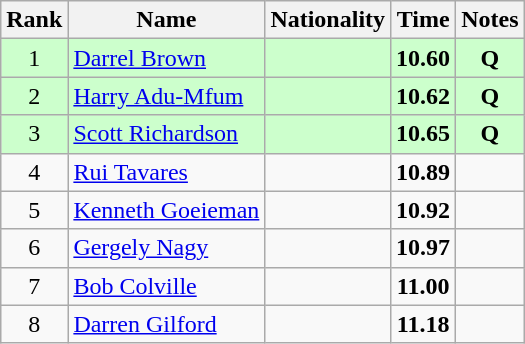<table class="wikitable sortable" style="text-align:center">
<tr>
<th>Rank</th>
<th>Name</th>
<th>Nationality</th>
<th>Time</th>
<th>Notes</th>
</tr>
<tr bgcolor=ccffcc>
<td>1</td>
<td align=left><a href='#'>Darrel Brown</a></td>
<td align=left></td>
<td><strong>10.60</strong></td>
<td><strong>Q</strong></td>
</tr>
<tr bgcolor=ccffcc>
<td>2</td>
<td align=left><a href='#'>Harry Adu-Mfum</a></td>
<td align=left></td>
<td><strong>10.62</strong></td>
<td><strong>Q</strong></td>
</tr>
<tr bgcolor=ccffcc>
<td>3</td>
<td align=left><a href='#'>Scott Richardson</a></td>
<td align=left></td>
<td><strong>10.65</strong></td>
<td><strong>Q</strong></td>
</tr>
<tr>
<td>4</td>
<td align=left><a href='#'>Rui Tavares</a></td>
<td align=left></td>
<td><strong>10.89</strong></td>
<td></td>
</tr>
<tr>
<td>5</td>
<td align=left><a href='#'>Kenneth Goeieman</a></td>
<td align=left></td>
<td><strong>10.92</strong></td>
<td></td>
</tr>
<tr>
<td>6</td>
<td align=left><a href='#'>Gergely Nagy</a></td>
<td align=left></td>
<td><strong>10.97</strong></td>
<td></td>
</tr>
<tr>
<td>7</td>
<td align=left><a href='#'>Bob Colville</a></td>
<td align=left></td>
<td><strong>11.00</strong></td>
<td></td>
</tr>
<tr>
<td>8</td>
<td align=left><a href='#'>Darren Gilford</a></td>
<td align=left></td>
<td><strong>11.18</strong></td>
<td></td>
</tr>
</table>
